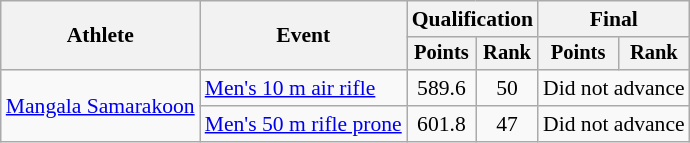<table class="wikitable" style="font-size:90%">
<tr>
<th rowspan="2">Athlete</th>
<th rowspan="2">Event</th>
<th colspan=2>Qualification</th>
<th colspan=2>Final</th>
</tr>
<tr style="font-size:95%">
<th>Points</th>
<th>Rank</th>
<th>Points</th>
<th>Rank</th>
</tr>
<tr align=center>
<td align=left rowspan=2><a href='#'>Mangala Samarakoon</a></td>
<td align=left><a href='#'>Men's 10 m air rifle</a></td>
<td>589.6</td>
<td>50</td>
<td colspan=2>Did not advance</td>
</tr>
<tr align=center>
<td align=left><a href='#'>Men's 50 m rifle prone</a></td>
<td>601.8</td>
<td>47</td>
<td colspan=2>Did not advance</td>
</tr>
</table>
